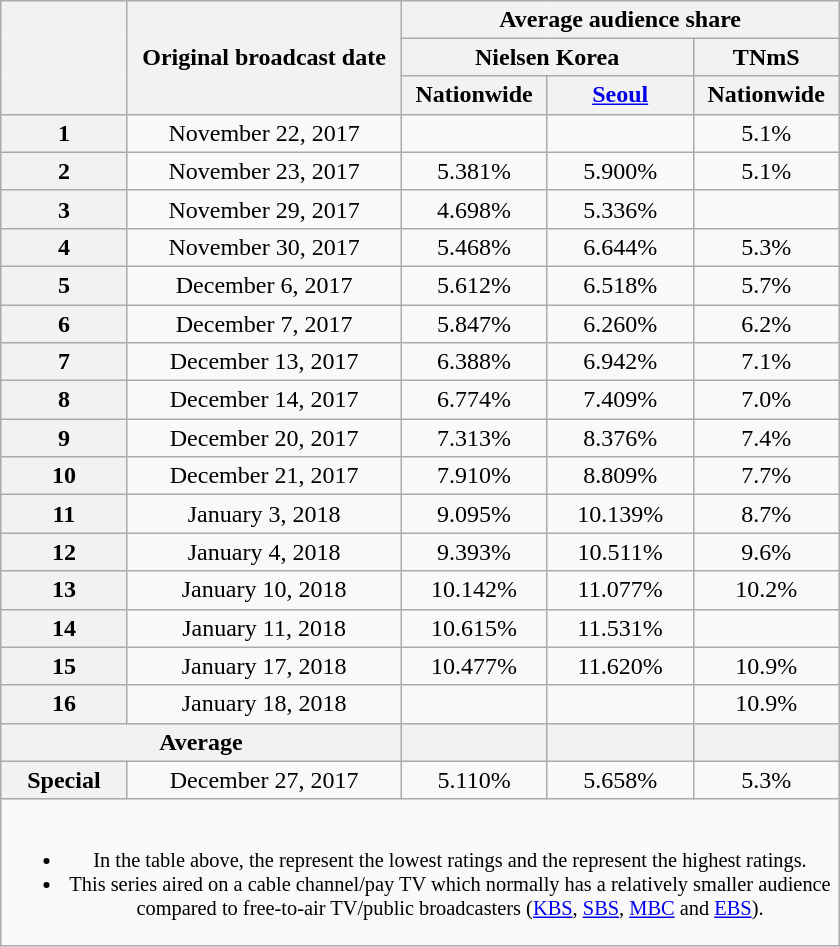<table class="wikitable" style="text-align:center; max-width:560px; margin-left: auto; margin-right: auto; border: none;">
<tr>
</tr>
<tr>
<th rowspan="3"></th>
<th rowspan="3">Original broadcast date</th>
<th colspan="3">Average audience share</th>
</tr>
<tr>
<th colspan="2">Nielsen Korea</th>
<th>TNmS</th>
</tr>
<tr>
<th width="90">Nationwide</th>
<th width="90"><a href='#'>Seoul</a></th>
<th width="90">Nationwide</th>
</tr>
<tr>
<th>1</th>
<td>November 22, 2017</td>
<td></td>
<td></td>
<td>5.1%</td>
</tr>
<tr>
<th>2</th>
<td>November 23, 2017</td>
<td>5.381%</td>
<td>5.900%</td>
<td>5.1%</td>
</tr>
<tr>
<th>3</th>
<td>November 29, 2017</td>
<td>4.698%</td>
<td>5.336%</td>
<td></td>
</tr>
<tr>
<th>4</th>
<td>November 30, 2017</td>
<td>5.468%</td>
<td>6.644%</td>
<td>5.3%</td>
</tr>
<tr>
<th>5</th>
<td>December 6, 2017</td>
<td>5.612%</td>
<td>6.518%</td>
<td>5.7%</td>
</tr>
<tr>
<th>6</th>
<td>December 7, 2017</td>
<td>5.847%</td>
<td>6.260%</td>
<td>6.2%</td>
</tr>
<tr>
<th>7</th>
<td>December 13, 2017</td>
<td>6.388%</td>
<td>6.942%</td>
<td>7.1%</td>
</tr>
<tr>
<th>8</th>
<td>December 14, 2017</td>
<td>6.774%</td>
<td>7.409%</td>
<td>7.0%</td>
</tr>
<tr>
<th>9</th>
<td>December 20, 2017</td>
<td>7.313%</td>
<td>8.376%</td>
<td>7.4%</td>
</tr>
<tr>
<th>10</th>
<td>December 21, 2017</td>
<td>7.910%</td>
<td>8.809%</td>
<td>7.7%</td>
</tr>
<tr>
<th>11</th>
<td>January 3, 2018</td>
<td>9.095%</td>
<td>10.139%</td>
<td>8.7%</td>
</tr>
<tr>
<th>12</th>
<td>January 4, 2018</td>
<td>9.393%</td>
<td>10.511%</td>
<td>9.6%</td>
</tr>
<tr>
<th>13</th>
<td>January 10, 2018</td>
<td>10.142%</td>
<td>11.077%</td>
<td>10.2%</td>
</tr>
<tr>
<th>14</th>
<td>January 11, 2018</td>
<td>10.615%</td>
<td>11.531%</td>
<td></td>
</tr>
<tr>
<th>15</th>
<td>January 17, 2018</td>
<td>10.477%</td>
<td>11.620%</td>
<td>10.9%</td>
</tr>
<tr>
<th>16</th>
<td>January 18, 2018</td>
<td></td>
<td></td>
<td>10.9%</td>
</tr>
<tr>
<th colspan="2">Average</th>
<th></th>
<th></th>
<th></th>
</tr>
<tr>
<th>Special</th>
<td>December 27, 2017</td>
<td>5.110%</td>
<td>5.658%</td>
<td>5.3%</td>
</tr>
<tr>
<td colspan="5" style="font-size:85%"><br><ul><li>In the table above, the <strong></strong> represent the lowest ratings and the <strong></strong> represent the highest ratings.</li><li>This series aired on a cable channel/pay TV which normally has a relatively smaller audience compared to free-to-air TV/public broadcasters (<a href='#'>KBS</a>, <a href='#'>SBS</a>, <a href='#'>MBC</a> and <a href='#'>EBS</a>).</li></ul></td>
</tr>
</table>
